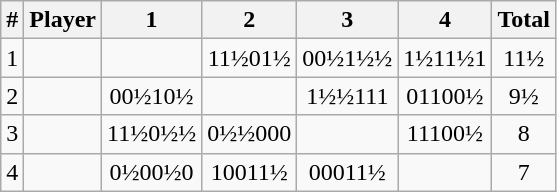<table class="wikitable" style="text-align: center;">
<tr>
<th>#</th>
<th>Player</th>
<th>1</th>
<th>2</th>
<th>3</th>
<th>4</th>
<th>Total</th>
</tr>
<tr>
<td>1</td>
<td align=left></td>
<td></td>
<td>11½01½</td>
<td>00½1½½</td>
<td>1½11½1</td>
<td>11½</td>
</tr>
<tr>
<td>2</td>
<td align=left></td>
<td>00½10½</td>
<td></td>
<td>1½½111</td>
<td>01100½</td>
<td>9½</td>
</tr>
<tr>
<td>3</td>
<td align=left></td>
<td>11½0½½</td>
<td>0½½000</td>
<td></td>
<td>11100½</td>
<td>8</td>
</tr>
<tr>
<td>4</td>
<td align=left></td>
<td>0½00½0</td>
<td>10011½</td>
<td>00011½</td>
<td></td>
<td>7</td>
</tr>
</table>
